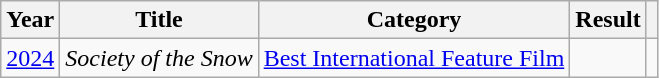<table class="wikitable">
<tr>
<th>Year</th>
<th>Title</th>
<th>Category</th>
<th>Result</th>
<th></th>
</tr>
<tr>
<td><a href='#'>2024</a></td>
<td><em>Society of the Snow</em></td>
<td><a href='#'>Best International Feature Film</a></td>
<td></td>
<td align="center"></td>
</tr>
</table>
